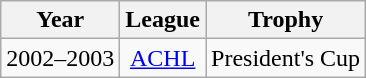<table class="wikitable" style="text-align:center;">
<tr>
<th>Year</th>
<th>League</th>
<th>Trophy</th>
</tr>
<tr>
<td>2002–2003</td>
<td style="text-align:center;"><a href='#'>ACHL</a></td>
<td>President's Cup</td>
</tr>
</table>
